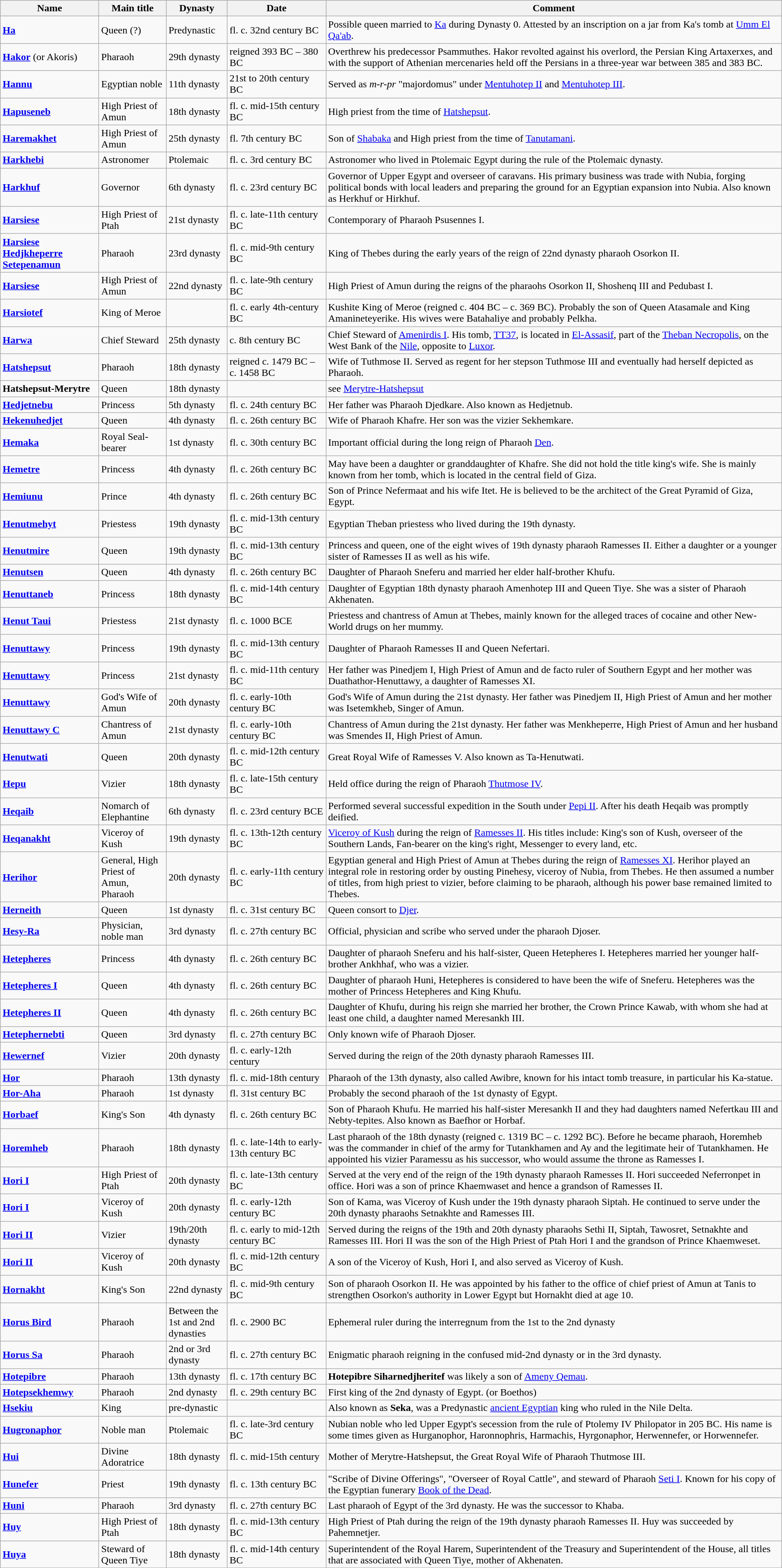<table class="wikitable sortable" align="center">
<tr>
<th style="width: 150px;">Name</th>
<th style="width: 100px;">Main title</th>
<th style="width: 90px;">Dynasty</th>
<th align="center" style="width: 150px;">Date</th>
<th>Comment</th>
</tr>
<tr>
<td><a href='#'><strong>Ha</strong></a></td>
<td>Queen (?)</td>
<td>Predynastic</td>
<td>fl. c. 32nd century BC</td>
<td>Possible queen married to <a href='#'>Ka</a> during Dynasty 0. Attested by an inscription on a jar from Ka's tomb at <a href='#'>Umm El Qa'ab</a>.</td>
</tr>
<tr>
<td><strong><a href='#'>Hakor</a></strong> (or Akoris)</td>
<td>Pharaoh</td>
<td>29th dynasty</td>
<td>reigned 393 BC – 380 BC</td>
<td>Overthrew his predecessor Psammuthes. Hakor revolted against his overlord, the Persian King Artaxerxes, and with the support of Athenian mercenaries held off the Persians in a three-year war between 385 and 383 BC.</td>
</tr>
<tr>
<td><strong><a href='#'>Hannu</a></strong></td>
<td>Egyptian noble</td>
<td>11th dynasty</td>
<td>21st to 20th century BC</td>
<td>Served as  <em>m-r-pr</em> "majordomus"  under <a href='#'>Mentuhotep II</a> and <a href='#'>Mentuhotep III</a>.</td>
</tr>
<tr>
<td><strong><a href='#'>Hapuseneb</a></strong></td>
<td>High Priest of Amun</td>
<td>18th dynasty</td>
<td>fl. c. mid-15th century BC</td>
<td>High priest from the time of <a href='#'>Hatshepsut</a>.</td>
</tr>
<tr>
<td><strong><a href='#'>Haremakhet</a></strong></td>
<td>High Priest of Amun</td>
<td>25th dynasty</td>
<td>fl. 7th century BC</td>
<td>Son of <a href='#'>Shabaka</a> and High priest from the time of <a href='#'>Tanutamani</a>.</td>
</tr>
<tr>
<td><strong><a href='#'>Harkhebi</a></strong></td>
<td>Astronomer</td>
<td>Ptolemaic</td>
<td>fl. c. 3rd century BC</td>
<td>Astronomer who lived in Ptolemaic Egypt during the rule of the Ptolemaic dynasty.</td>
</tr>
<tr>
<td><strong><a href='#'>Harkhuf</a></strong></td>
<td>Governor</td>
<td>6th dynasty</td>
<td>fl. c. 23rd century BC</td>
<td>Governor of Upper Egypt and overseer of caravans.  His primary business was trade with Nubia, forging political bonds with local leaders and preparing the ground for an Egyptian expansion into Nubia. Also known as Herkhuf or Hirkhuf.</td>
</tr>
<tr>
<td><strong><a href='#'>Harsiese</a></strong></td>
<td>High Priest of Ptah</td>
<td>21st dynasty</td>
<td>fl. c. late-11th century BC</td>
<td>Contemporary of Pharaoh Psusennes I.</td>
</tr>
<tr>
<td><strong><a href='#'>Harsiese Hedjkheperre Setepenamun</a></strong></td>
<td>Pharaoh</td>
<td>23rd dynasty</td>
<td>fl. c. mid-9th century BC</td>
<td>King of Thebes during the early years of the reign of 22nd dynasty pharaoh Osorkon II.</td>
</tr>
<tr>
<td><strong><a href='#'>Harsiese</a></strong></td>
<td>High Priest of Amun</td>
<td>22nd dynasty</td>
<td>fl. c. late-9th century BC</td>
<td>High Priest of Amun during the reigns of the pharaohs Osorkon II, Shoshenq III and Pedubast I.</td>
</tr>
<tr>
<td><strong><a href='#'>Harsiotef</a></strong></td>
<td>King of Meroe</td>
<td></td>
<td>fl. c. early 4th-century BC</td>
<td>Kushite King of Meroe (reigned c. 404 BC – c. 369 BC). Probably the son of Queen Atasamale and King Amanineteyerike. His wives were Batahaliye and probably Pelkha.</td>
</tr>
<tr>
<td><strong><a href='#'>Harwa</a></strong></td>
<td>Chief Steward</td>
<td>25th dynasty</td>
<td>c. 8th century BC</td>
<td>Chief Steward of <a href='#'>Amenirdis I</a>. His tomb, <a href='#'>TT37</a>, is located in <a href='#'>El-Assasif</a>, part of the <a href='#'>Theban Necropolis</a>, on the West Bank of the <a href='#'>Nile</a>, opposite to <a href='#'>Luxor</a>.</td>
</tr>
<tr>
<td><strong><a href='#'>Hatshepsut</a></strong></td>
<td>Pharaoh</td>
<td>18th dynasty</td>
<td>reigned c. 1479 BC – c. 1458 BC</td>
<td>Wife of Tuthmose II. Served as regent for her stepson Tuthmose III and eventually had herself depicted as Pharaoh.</td>
</tr>
<tr>
<td><strong>Hatshepsut-Merytre</strong></td>
<td>Queen</td>
<td>18th dynasty</td>
<td></td>
<td>see <a href='#'>Merytre-Hatshepsut</a></td>
</tr>
<tr>
<td><strong><a href='#'>Hedjetnebu</a></strong></td>
<td>Princess</td>
<td>5th dynasty</td>
<td>fl. c. 24th century BC</td>
<td>Her father was Pharaoh Djedkare. Also known as Hedjetnub.</td>
</tr>
<tr>
<td><strong><a href='#'>Hekenuhedjet</a></strong></td>
<td>Queen</td>
<td>4th dynasty</td>
<td>fl. c. 26th century BC</td>
<td>Wife of Pharaoh Khafre. Her son was the vizier Sekhemkare.</td>
</tr>
<tr>
<td><strong><a href='#'>Hemaka</a></strong></td>
<td>Royal Seal-bearer</td>
<td>1st dynasty</td>
<td>fl. c. 30th century BC</td>
<td>Important official during the long reign of Pharaoh <a href='#'>Den</a>.</td>
</tr>
<tr>
<td><strong><a href='#'>Hemetre</a></strong></td>
<td>Princess</td>
<td>4th dynasty</td>
<td>fl. c. 26th century BC</td>
<td>May have been a daughter or granddaughter of Khafre. She did not hold the title king's wife. She is mainly known from her tomb, which is located in the central field of Giza.</td>
</tr>
<tr>
<td><strong><a href='#'>Hemiunu</a></strong></td>
<td>Prince</td>
<td>4th dynasty</td>
<td>fl. c. 26th century BC</td>
<td>Son of Prince Nefermaat and his wife Itet. He is believed to be the architect of the Great Pyramid of Giza, Egypt.</td>
</tr>
<tr>
<td><strong><a href='#'>Henutmehyt</a></strong></td>
<td>Priestess</td>
<td>19th dynasty</td>
<td>fl. c. mid-13th century BC</td>
<td>Egyptian Theban priestess who lived during the 19th dynasty.</td>
</tr>
<tr>
<td><strong><a href='#'>Henutmire</a></strong></td>
<td>Queen</td>
<td>19th dynasty</td>
<td>fl. c. mid-13th century BC</td>
<td>Princess and queen, one of the eight wives of 19th dynasty pharaoh Ramesses II.  Either a daughter or a younger sister of Ramesses II as well as his wife.</td>
</tr>
<tr>
<td><strong><a href='#'>Henutsen</a></strong></td>
<td>Queen</td>
<td>4th dynasty</td>
<td>fl. c. 26th century BC</td>
<td>Daughter of Pharaoh Sneferu and married her elder half-brother Khufu.</td>
</tr>
<tr>
<td><strong><a href='#'>Henuttaneb</a></strong></td>
<td>Princess</td>
<td>18th dynasty</td>
<td>fl. c. mid-14th century BC</td>
<td>Daughter of Egyptian 18th dynasty pharaoh Amenhotep III and Queen Tiye. She was a sister of Pharaoh Akhenaten.</td>
</tr>
<tr>
<td><strong><a href='#'>Henut Taui</a></strong></td>
<td>Priestess</td>
<td>21st dynasty</td>
<td>fl. c. 1000 BCE</td>
<td>Priestess and chantress of Amun at Thebes, mainly known for the alleged traces of cocaine and other New-World drugs on her mummy.</td>
</tr>
<tr>
<td><strong><a href='#'>Henuttawy</a></strong></td>
<td>Princess</td>
<td>19th dynasty</td>
<td>fl. c. mid-13th century BC</td>
<td>Daughter of Pharaoh Ramesses II and Queen Nefertari.</td>
</tr>
<tr>
<td><strong><a href='#'>Henuttawy</a></strong></td>
<td>Princess</td>
<td>21st dynasty</td>
<td>fl. c. mid-11th century BC</td>
<td>Her father was Pinedjem I, High Priest of Amun and de facto ruler of Southern Egypt and her mother was Duathathor-Henuttawy, a daughter of Ramesses XI.</td>
</tr>
<tr>
<td><strong><a href='#'>Henuttawy</a></strong></td>
<td>God's Wife of Amun</td>
<td>20th dynasty</td>
<td>fl. c. early-10th century BC</td>
<td>God's Wife of Amun during the 21st dynasty. Her father was Pinedjem II, High Priest of Amun and her mother was Isetemkheb, Singer of Amun.</td>
</tr>
<tr>
<td><strong><a href='#'>Henuttawy C</a></strong></td>
<td>Chantress of Amun</td>
<td>21st dynasty</td>
<td>fl. c. early-10th century BC</td>
<td>Chantress of Amun during the 21st dynasty. Her father was Menkheperre, High Priest of Amun and her husband was Smendes II, High Priest of Amun.</td>
</tr>
<tr>
<td><strong><a href='#'>Henutwati</a></strong></td>
<td>Queen</td>
<td>20th dynasty</td>
<td>fl. c. mid-12th century BC</td>
<td>Great Royal Wife of Ramesses V. Also known as Ta-Henutwati.</td>
</tr>
<tr>
<td><strong><a href='#'>Hepu</a></strong></td>
<td>Vizier</td>
<td>18th dynasty</td>
<td>fl. c. late-15th century BC</td>
<td>Held office during the reign of Pharaoh <a href='#'>Thutmose IV</a>.</td>
</tr>
<tr>
<td><strong><a href='#'>Heqaib</a></strong></td>
<td>Nomarch of Elephantine</td>
<td>6th dynasty</td>
<td>fl. c. 23rd century BCE</td>
<td>Performed several successful expedition in the South under <a href='#'>Pepi II</a>. After his death Heqaib was promptly deified.</td>
</tr>
<tr>
<td><strong><a href='#'>Heqanakht</a></strong></td>
<td>Viceroy of Kush</td>
<td>19th dynasty</td>
<td>fl. c. 13th-12th century BC</td>
<td><a href='#'>Viceroy of Kush</a> during the reign of <a href='#'>Ramesses II</a>. His titles include: King's son of Kush, overseer of the Southern Lands, Fan-bearer on the king's right, Messenger to every land, etc.</td>
</tr>
<tr>
<td><strong><a href='#'>Herihor</a></strong></td>
<td>General, High Priest of Amun, Pharaoh</td>
<td>20th dynasty</td>
<td>fl. c. early-11th century BC</td>
<td>Egyptian general and High Priest of Amun at Thebes during the reign of <a href='#'>Ramesses XI</a>.  Herihor played an integral role in restoring order by ousting Pinehesy, viceroy of Nubia, from Thebes.  He then assumed a number of titles, from high priest to vizier, before claiming to be pharaoh, although his power base remained limited to Thebes.</td>
</tr>
<tr>
<td><strong><a href='#'>Herneith</a></strong></td>
<td>Queen</td>
<td>1st dynasty</td>
<td>fl. c. 31st century BC</td>
<td>Queen consort to <a href='#'>Djer</a>.</td>
</tr>
<tr>
<td><strong><a href='#'>Hesy-Ra</a></strong></td>
<td>Physician, noble man</td>
<td>3rd dynasty</td>
<td>fl. c. 27th century BC</td>
<td>Official, physician and scribe who served under the pharaoh Djoser.</td>
</tr>
<tr>
<td><strong><a href='#'>Hetepheres</a></strong></td>
<td>Princess</td>
<td>4th dynasty</td>
<td>fl. c. 26th century BC</td>
<td>Daughter of pharaoh Sneferu and his half-sister, Queen Hetepheres I. Hetepheres married her younger half-brother Ankhhaf, who was a vizier.</td>
</tr>
<tr>
<td><strong><a href='#'>Hetepheres I</a></strong></td>
<td>Queen</td>
<td>4th dynasty</td>
<td>fl. c. 26th century BC</td>
<td>Daughter of pharaoh Huni, Hetepheres is considered to have been the wife of Sneferu. Hetepheres was the mother of Princess Hetepheres and King Khufu.</td>
</tr>
<tr>
<td><strong><a href='#'>Hetepheres II</a></strong></td>
<td>Queen</td>
<td>4th dynasty</td>
<td>fl. c. 26th century BC</td>
<td>Daughter of Khufu, during his reign she married her brother, the Crown Prince Kawab, with whom she had at least one child, a daughter named Meresankh III.</td>
</tr>
<tr>
<td><strong><a href='#'>Hetephernebti</a></strong></td>
<td>Queen</td>
<td>3rd dynasty</td>
<td>fl. c. 27th century BC</td>
<td>Only known wife of Pharaoh Djoser.</td>
</tr>
<tr>
<td><strong><a href='#'>Hewernef</a></strong></td>
<td>Vizier</td>
<td>20th dynasty</td>
<td>fl. c. early-12th century</td>
<td>Served during the reign of the 20th dynasty pharaoh Ramesses III.</td>
</tr>
<tr>
<td><strong><a href='#'>Hor</a></strong></td>
<td>Pharaoh</td>
<td>13th dynasty</td>
<td>fl. c. mid-18th century</td>
<td>Pharaoh of the 13th dynasty, also called Awibre, known for his intact tomb treasure, in particular his Ka-statue.</td>
</tr>
<tr>
<td><strong><a href='#'>Hor-Aha</a></strong></td>
<td>Pharaoh</td>
<td>1st dynasty</td>
<td>fl. 31st century BC</td>
<td>Probably the second pharaoh of the 1st dynasty of Egypt.</td>
</tr>
<tr>
<td><strong><a href='#'>Horbaef</a></strong></td>
<td>King's Son</td>
<td>4th dynasty</td>
<td>fl. c. 26th century BC</td>
<td>Son of Pharaoh Khufu. He married his half-sister Meresankh II and they had daughters named Nefertkau III and Nebty-tepites.  Also known as Baefhor or Horbaf.</td>
</tr>
<tr>
<td><strong><a href='#'>Horemheb</a></strong></td>
<td>Pharaoh</td>
<td>18th dynasty</td>
<td>fl. c. late-14th to early-13th century BC</td>
<td>Last pharaoh of the 18th dynasty (reigned c. 1319 BC – c. 1292 BC).  Before he became pharaoh, Horemheb was the commander in chief of the army for Tutankhamen and Ay and the legitimate heir of Tutankhamen. He appointed his vizier Paramessu as his successor, who would assume the throne as Ramesses I.</td>
</tr>
<tr>
<td><strong><a href='#'>Hori I</a></strong></td>
<td>High Priest of Ptah</td>
<td>20th dynasty</td>
<td>fl. c. late-13th century BC</td>
<td>Served at the very end of the reign of the 19th dynasty pharaoh Ramesses II. Hori succeeded Neferronpet in office.  Hori was a son of prince Khaemwaset and hence a grandson of Ramesses II.</td>
</tr>
<tr>
<td><strong><a href='#'>Hori I</a></strong></td>
<td>Viceroy of Kush</td>
<td>20th dynasty</td>
<td>fl. c. early-12th century BC</td>
<td>Son of Kama, was Viceroy of Kush under the 19th dynasty pharaoh Siptah. He continued to serve under the 20th dynasty pharaohs Setnakhte and Ramesses III.</td>
</tr>
<tr>
<td><strong><a href='#'>Hori II</a></strong></td>
<td>Vizier</td>
<td>19th/20th dynasty</td>
<td>fl. c. early to mid-12th century BC</td>
<td>Served during the reigns of the 19th and 20th dynasty pharaohs Sethi II, Siptah, Tawosret, Setnakhte and Ramesses III.  Hori II was the son of the High Priest of Ptah Hori I and the grandson of Prince Khaemweset.</td>
</tr>
<tr>
<td><strong><a href='#'>Hori II</a></strong></td>
<td>Viceroy of Kush</td>
<td>20th dynasty</td>
<td>fl. c. mid-12th century BC</td>
<td>A son of the Viceroy of Kush, Hori I, and also served as Viceroy of Kush.</td>
</tr>
<tr>
<td><strong><a href='#'>Hornakht</a></strong></td>
<td>King's Son</td>
<td>22nd dynasty</td>
<td>fl. c. mid-9th century BC</td>
<td>Son of pharaoh Osorkon II. He was appointed by his father to the office of chief priest of Amun at Tanis to strengthen Osorkon's authority in Lower Egypt but Hornakht died at age 10.</td>
</tr>
<tr>
<td><strong><a href='#'>Horus Bird</a></strong></td>
<td>Pharaoh</td>
<td>Between the 1st and 2nd dynasties</td>
<td>fl. c. 2900 BC</td>
<td>Ephemeral ruler during the interregnum from the 1st to the 2nd dynasty</td>
</tr>
<tr>
<td><strong><a href='#'>Horus Sa</a></strong></td>
<td>Pharaoh</td>
<td>2nd or 3rd dynasty</td>
<td>fl. c. 27th century BC</td>
<td>Enigmatic pharaoh reigning in the confused mid-2nd dynasty or in the 3rd dynasty.</td>
</tr>
<tr>
<td><strong><a href='#'>Hotepibre</a></strong></td>
<td>Pharaoh</td>
<td>13th dynasty</td>
<td>fl. c. 17th century BC</td>
<td><strong>Hotepibre Siharnedjheritef</strong> was likely a son of <a href='#'>Ameny Qemau</a>.</td>
</tr>
<tr>
<td><strong><a href='#'>Hotepsekhemwy</a></strong></td>
<td>Pharaoh</td>
<td>2nd dynasty</td>
<td>fl. c. 29th century BC</td>
<td>First king of the 2nd dynasty of Egypt. (or Boethos)</td>
</tr>
<tr>
<td><strong><a href='#'>Hsekiu</a></strong></td>
<td>King</td>
<td>pre-dynastic</td>
<td></td>
<td>Also known as <strong>Seka</strong>, was a Predynastic <a href='#'>ancient Egyptian</a> king who ruled in the Nile Delta.</td>
</tr>
<tr>
<td><strong><a href='#'>Hugronaphor</a></strong></td>
<td>Noble man</td>
<td>Ptolemaic</td>
<td>fl. c. late-3rd century BC</td>
<td>Nubian noble who led Upper Egypt's secession from the rule of Ptolemy IV Philopator in 205 BC. His name is some times given as Hurganophor, Haronnophris, Harmachis, Hyrgonaphor, Herwennefer, or Horwennefer.</td>
</tr>
<tr>
<td><strong><a href='#'>Hui</a></strong></td>
<td>Divine Adoratrice</td>
<td>18th dynasty</td>
<td>fl. c. mid-15th century</td>
<td>Mother of Merytre-Hatshepsut, the Great Royal Wife of Pharaoh Thutmose III.</td>
</tr>
<tr>
<td><strong><a href='#'>Hunefer</a></strong></td>
<td>Priest</td>
<td>19th dynasty</td>
<td>fl. c. 13th century BC</td>
<td>"Scribe of Divine Offerings", "Overseer of Royal Cattle", and steward of Pharaoh <a href='#'>Seti I</a>. Known for his copy of the Egyptian funerary <a href='#'>Book of the Dead</a>.</td>
</tr>
<tr>
<td><strong><a href='#'>Huni</a></strong></td>
<td>Pharaoh</td>
<td>3rd dynasty</td>
<td>fl. c. 27th century BC</td>
<td>Last pharaoh of Egypt of the 3rd dynasty. He was the successor to Khaba.</td>
</tr>
<tr>
<td><strong><a href='#'>Huy</a></strong></td>
<td>High Priest of Ptah</td>
<td>18th dynasty</td>
<td>fl. c. mid-13th century BC</td>
<td>High Priest of Ptah during the reign of the 19th dynasty pharaoh Ramesses II.  Huy was succeeded by Pahemnetjer.</td>
</tr>
<tr>
<td><strong><a href='#'>Huya</a></strong></td>
<td>Steward of Queen Tiye</td>
<td>18th dynasty</td>
<td>fl. c. mid-14th century BC</td>
<td>Superintendent of the Royal Harem, Superintendent of the Treasury and Superintendent of the House, all titles that are associated with Queen Tiye, mother of Akhenaten.</td>
</tr>
</table>
